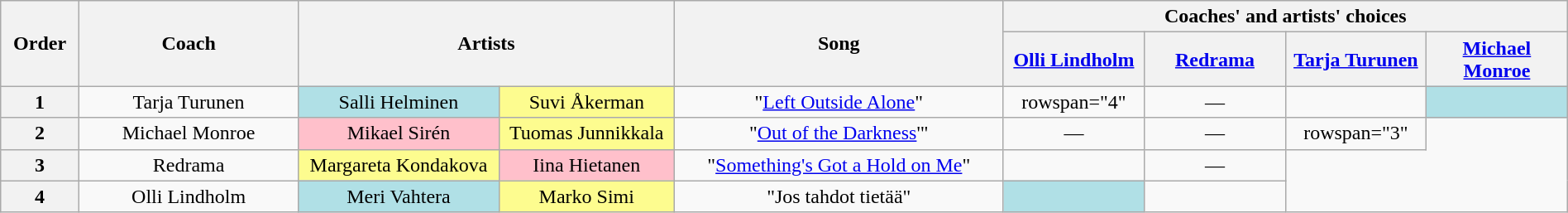<table class="wikitable" style="text-align:center; width:100%;">
<tr>
<th scope="col" style="width:05%;" rowspan=2>Order</th>
<th scope="col" style="width:14%;" rowspan=2>Coach</th>
<th scope="col" style="width:24%;" colspan=2 rowspan=2>Artists</th>
<th scope="col" style="width:21%;" rowspan=2>Song</th>
<th scope="col" style="width:36%;" colspan=4>Coaches' and artists' choices</th>
</tr>
<tr>
<th style="width:09%;"><a href='#'>Olli Lindholm</a></th>
<th style="width:09%;"><a href='#'>Redrama</a></th>
<th style="width:09%;"><a href='#'>Tarja Turunen</a></th>
<th style="width:09%;"><a href='#'>Michael Monroe</a></th>
</tr>
<tr>
<th scope="col">1</th>
<td>Tarja Turunen</td>
<td style="background:#B0E0E6; text-align:center;">Salli Helminen</td>
<td style="background:#fdfc8f; text-align:center;">Suvi Åkerman</td>
<td>"<a href='#'>Left Outside Alone</a>"</td>
<td>rowspan="4" </td>
<td>—</td>
<td></td>
<td style="background:#b0e0e6;"><strong></strong></td>
</tr>
<tr>
<th scope="col">2</th>
<td>Michael Monroe</td>
<td style="background:pink; text-align:center;">Mikael Sirén</td>
<td style="background:#fdfc8f; text-align:center;">Tuomas Junnikkala</td>
<td>"<a href='#'>Out of the Darkness</a>'"</td>
<td>—</td>
<td>—</td>
<td>rowspan="3" </td>
</tr>
<tr>
<th scope="col">3</th>
<td>Redrama</td>
<td style="background:#fdfc8f; text-align:center;">Margareta Kondakova</td>
<td style="background:pink; text-align:center;">Iina Hietanen</td>
<td>"<a href='#'>Something's Got a Hold on Me</a>"</td>
<td></td>
<td>—</td>
</tr>
<tr>
<th scope="col">4</th>
<td>Olli Lindholm</td>
<td style="background:#B0E0E6; text-align:center;">Meri Vahtera</td>
<td style="background:#fdfc8f; text-align:center;">Marko Simi</td>
<td>"Jos tahdot tietää"</td>
<td style="background:#b0e0e6;"><strong></strong></td>
<td><strong></strong></td>
</tr>
</table>
